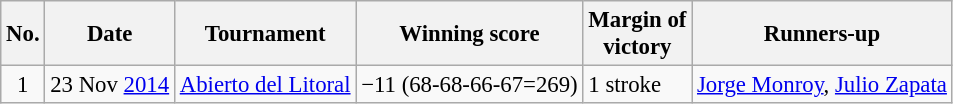<table class="wikitable" style="font-size:95%;">
<tr>
<th>No.</th>
<th>Date</th>
<th>Tournament</th>
<th>Winning score</th>
<th>Margin of<br>victory</th>
<th>Runners-up</th>
</tr>
<tr>
<td align=center>1</td>
<td align=right>23 Nov <a href='#'>2014</a></td>
<td><a href='#'>Abierto del Litoral</a></td>
<td>−11 (68-68-66-67=269)</td>
<td>1 stroke</td>
<td> <a href='#'>Jorge Monroy</a>,  <a href='#'>Julio Zapata</a></td>
</tr>
</table>
